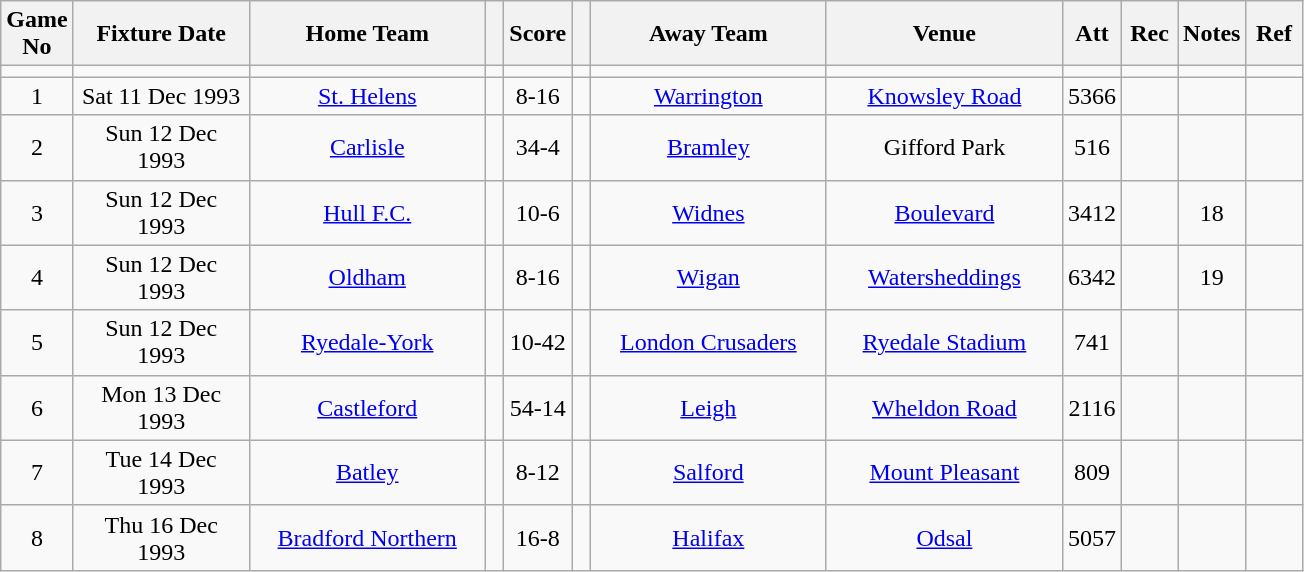<table class="wikitable" style="text-align:center;">
<tr>
<th width=10 abbr="No">Game No</th>
<th width=110 abbr="Date">Fixture Date</th>
<th width=150 abbr="Home Team">Home Team</th>
<th width=5 abbr="space"></th>
<th width=20 abbr="Score">Score</th>
<th width=5 abbr="space"></th>
<th width=150 abbr="Away Team">Away Team</th>
<th width=150 abbr="Venue">Venue</th>
<th width=30 abbr="Att">Att</th>
<th width=30 abbr="Rec">Rec</th>
<th width=20 abbr="Notes">Notes</th>
<th width=30 abbr="Ref">Ref</th>
</tr>
<tr>
<td></td>
<td></td>
<td></td>
<td></td>
<td></td>
<td></td>
<td></td>
<td></td>
<td></td>
<td></td>
<td></td>
<td></td>
</tr>
<tr>
<td>1</td>
<td>Sat 11 Dec 1993</td>
<td><a href='#'>St. Helens</a></td>
<td></td>
<td>8-16</td>
<td></td>
<td><a href='#'>Warrington</a></td>
<td><a href='#'>Knowsley Road</a></td>
<td>5366</td>
<td></td>
<td></td>
<td></td>
</tr>
<tr>
<td>2</td>
<td>Sun 12 Dec 1993</td>
<td><a href='#'>Carlisle</a></td>
<td></td>
<td>34-4</td>
<td></td>
<td><a href='#'>Bramley</a></td>
<td>Gifford Park</td>
<td>516</td>
<td></td>
<td></td>
<td></td>
</tr>
<tr>
<td>3</td>
<td>Sun 12 Dec 1993</td>
<td><a href='#'>Hull F.C.</a></td>
<td></td>
<td>10-6</td>
<td></td>
<td><a href='#'>Widnes</a></td>
<td><a href='#'>Boulevard</a></td>
<td>3412</td>
<td></td>
<td>18</td>
<td></td>
</tr>
<tr>
<td>4</td>
<td>Sun 12 Dec 1993</td>
<td><a href='#'>Oldham</a></td>
<td></td>
<td>8-16</td>
<td></td>
<td><a href='#'>Wigan</a></td>
<td><a href='#'>Watersheddings</a></td>
<td>6342</td>
<td></td>
<td>19</td>
<td></td>
</tr>
<tr>
<td>5</td>
<td>Sun 12 Dec 1993</td>
<td><a href='#'>Ryedale-York</a></td>
<td></td>
<td>10-42</td>
<td></td>
<td><a href='#'>London Crusaders</a></td>
<td><a href='#'>Ryedale Stadium</a></td>
<td>741</td>
<td></td>
<td></td>
<td></td>
</tr>
<tr>
<td>6</td>
<td>Mon 13 Dec 1993</td>
<td><a href='#'>Castleford</a></td>
<td></td>
<td>54-14</td>
<td></td>
<td><a href='#'>Leigh</a></td>
<td><a href='#'>Wheldon Road</a></td>
<td>2116</td>
<td></td>
<td></td>
<td></td>
</tr>
<tr>
<td>7</td>
<td>Tue 14 Dec 1993</td>
<td><a href='#'>Batley</a></td>
<td></td>
<td>8-12</td>
<td></td>
<td><a href='#'>Salford</a></td>
<td><a href='#'>Mount Pleasant</a></td>
<td>809</td>
<td></td>
<td></td>
<td></td>
</tr>
<tr>
<td>8</td>
<td>Thu 16 Dec 1993</td>
<td><a href='#'>Bradford Northern</a></td>
<td></td>
<td>16-8</td>
<td></td>
<td><a href='#'>Halifax</a></td>
<td><a href='#'>Odsal</a></td>
<td>5057</td>
<td></td>
<td></td>
<td></td>
</tr>
</table>
